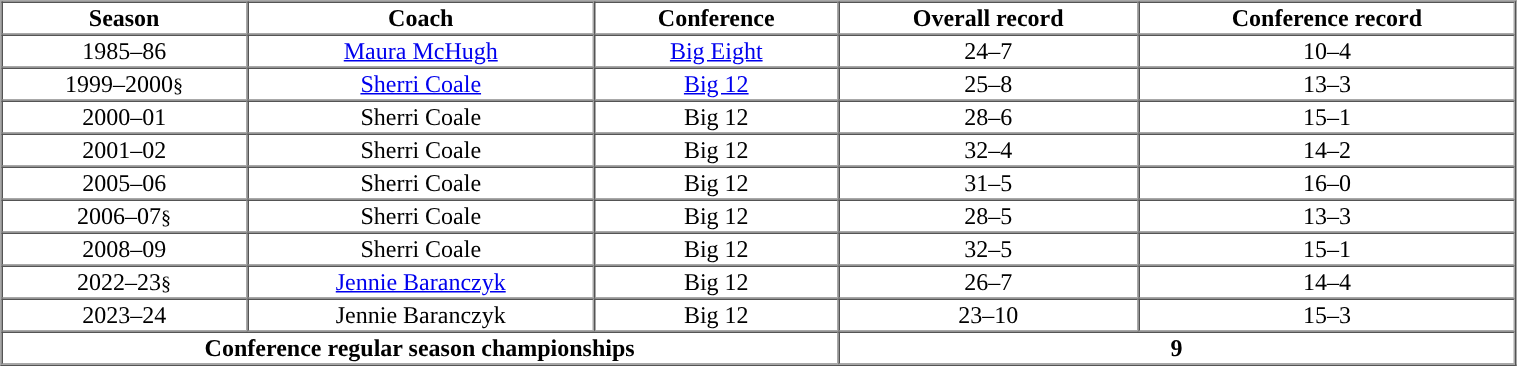<table cellpadding="1" border="1" cellspacing="0" width="80%" style="text-align:center;">
<tr>
<th>Season</th>
<th>Coach</th>
<th>Conference</th>
<th>Overall record</th>
<th>Conference record</th>
</tr>
<tr>
</tr>
<tr>
<td>1985–86</td>
<td><a href='#'>Maura McHugh</a></td>
<td><a href='#'>Big Eight</a></td>
<td>24–7</td>
<td>10–4</td>
</tr>
<tr>
<td>1999–2000<small>§</small></td>
<td><a href='#'>Sherri Coale</a></td>
<td><a href='#'>Big 12</a></td>
<td>25–8</td>
<td>13–3</td>
</tr>
<tr>
<td>2000–01</td>
<td>Sherri Coale</td>
<td>Big 12</td>
<td>28–6</td>
<td>15–1</td>
</tr>
<tr>
<td>2001–02</td>
<td>Sherri Coale</td>
<td>Big 12</td>
<td>32–4</td>
<td>14–2</td>
</tr>
<tr>
<td>2005–06</td>
<td>Sherri Coale</td>
<td>Big 12</td>
<td>31–5</td>
<td>16–0</td>
</tr>
<tr>
<td>2006–07<small>§</small></td>
<td>Sherri Coale</td>
<td>Big 12</td>
<td>28–5</td>
<td>13–3</td>
</tr>
<tr>
<td>2008–09</td>
<td>Sherri Coale</td>
<td>Big 12</td>
<td>32–5</td>
<td>15–1</td>
</tr>
<tr>
<td>2022–23<small>§</small></td>
<td><a href='#'>Jennie Baranczyk</a></td>
<td>Big 12</td>
<td>26–7</td>
<td>14–4</td>
</tr>
<tr>
<td>2023–24</td>
<td>Jennie Baranczyk</td>
<td>Big 12</td>
<td>23–10</td>
<td>15–3</td>
</tr>
<tr style="text-align:center; ">
<td colspan="3"><strong>Conference regular season championships</strong></td>
<td colspan="2"><strong>9</strong></td>
</tr>
</table>
